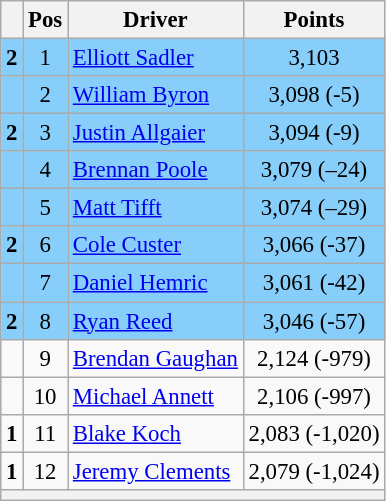<table class="wikitable" style="font-size: 95%;">
<tr>
<th></th>
<th>Pos</th>
<th>Driver</th>
<th>Points</th>
</tr>
<tr style="background:#87CEFA;">
<td align="left"> <strong>2</strong></td>
<td style="text-align:center;">1</td>
<td><a href='#'>Elliott Sadler</a></td>
<td style="text-align:center;">3,103</td>
</tr>
<tr style="background:#87CEFA;">
<td align="left"></td>
<td style="text-align:center;">2</td>
<td><a href='#'>William Byron</a></td>
<td style="text-align:center;">3,098 (-5)</td>
</tr>
<tr style="background:#87CEFA;">
<td align="left"> <strong>2</strong></td>
<td style="text-align:center;">3</td>
<td><a href='#'>Justin Allgaier</a></td>
<td style="text-align:center;">3,094 (-9)</td>
</tr>
<tr style="background:#87CEFA;">
<td align="left"></td>
<td style="text-align:center;">4</td>
<td><a href='#'>Brennan Poole</a></td>
<td style="text-align:center;">3,079 (–24)</td>
</tr>
<tr style="background:#87CEFA;">
<td align="left"></td>
<td style="text-align:center;">5</td>
<td><a href='#'>Matt Tifft</a></td>
<td style="text-align:center;">3,074 (–29)</td>
</tr>
<tr style="background:#87CEFA;">
<td align="left"> <strong>2</strong></td>
<td style="text-align:center;">6</td>
<td><a href='#'>Cole Custer</a></td>
<td style="text-align:center;">3,066 (-37)</td>
</tr>
<tr style="background:#87CEFA;">
<td align="left"></td>
<td style="text-align:center;">7</td>
<td><a href='#'>Daniel Hemric</a></td>
<td style="text-align:center;">3,061 (-42)</td>
</tr>
<tr style="background:#87CEFA;">
<td align="left"> <strong>2</strong></td>
<td style="text-align:center;">8</td>
<td><a href='#'>Ryan Reed</a></td>
<td style="text-align:center;">3,046 (-57)</td>
</tr>
<tr>
<td align="left"></td>
<td style="text-align:center;">9</td>
<td><a href='#'>Brendan Gaughan</a></td>
<td style="text-align:center;">2,124 (-979)</td>
</tr>
<tr>
<td align="left"></td>
<td style="text-align:center;">10</td>
<td><a href='#'>Michael Annett</a></td>
<td style="text-align:center;">2,106 (-997)</td>
</tr>
<tr>
<td align="left"> <strong>1</strong></td>
<td style="text-align:center;">11</td>
<td><a href='#'>Blake Koch</a></td>
<td style="text-align:center;">2,083 (-1,020)</td>
</tr>
<tr>
<td align="left"> <strong>1</strong></td>
<td style="text-align:center;">12</td>
<td><a href='#'>Jeremy Clements</a></td>
<td style="text-align:center;">2,079 (-1,024)</td>
</tr>
<tr class="sortbottom">
<th colspan="9"></th>
</tr>
</table>
